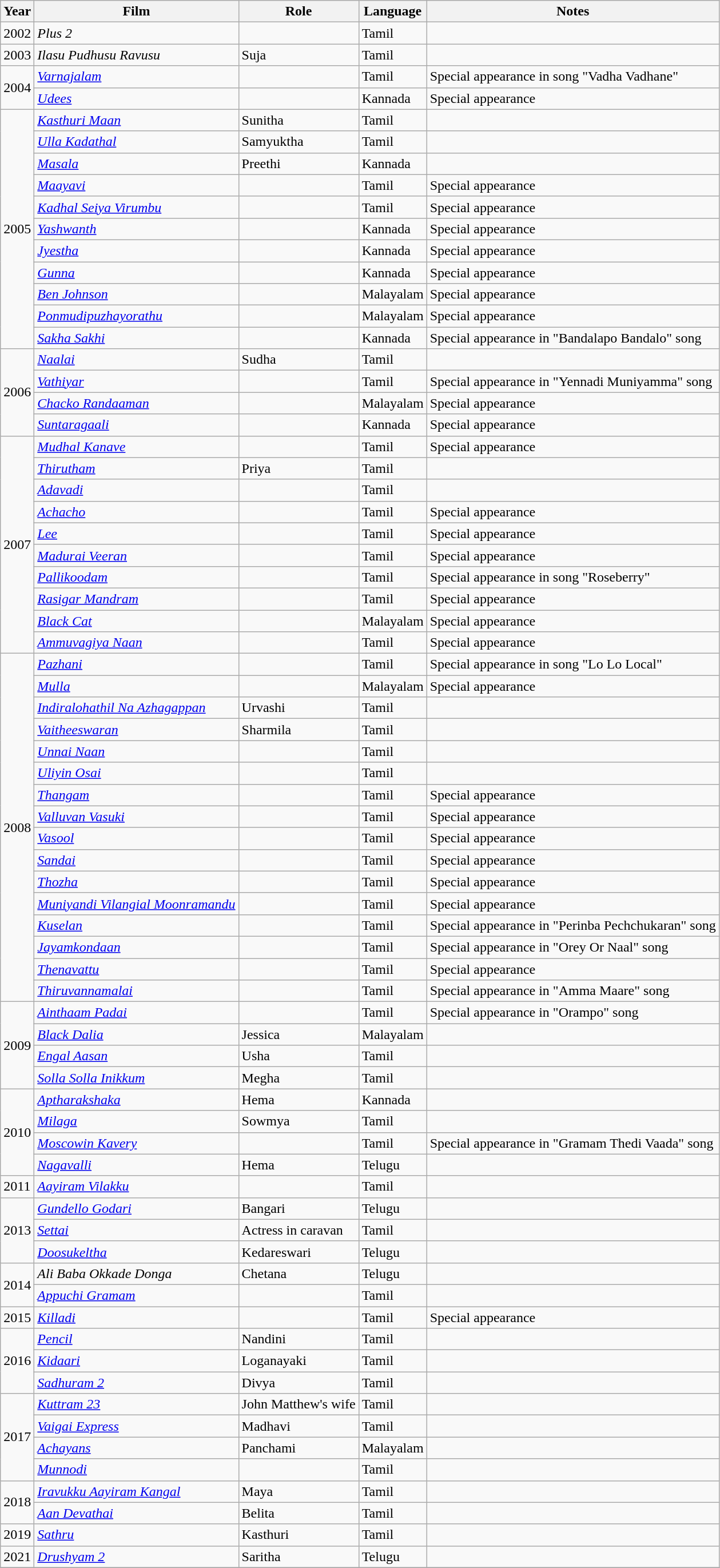<table class="wikitable sortable">
<tr>
<th>Year</th>
<th>Film</th>
<th>Role</th>
<th>Language</th>
<th>Notes</th>
</tr>
<tr>
<td>2002</td>
<td><em>Plus 2</em></td>
<td></td>
<td>Tamil</td>
<td></td>
</tr>
<tr>
<td>2003</td>
<td><em>Ilasu Pudhusu Ravusu</em></td>
<td>Suja</td>
<td>Tamil</td>
<td></td>
</tr>
<tr>
<td rowspan="2">2004</td>
<td><em><a href='#'>Varnajalam</a></em></td>
<td></td>
<td>Tamil</td>
<td>Special appearance in song "Vadha Vadhane"</td>
</tr>
<tr>
<td><em><a href='#'>Udees</a></em></td>
<td></td>
<td>Kannada</td>
<td>Special appearance</td>
</tr>
<tr>
<td rowspan="11">2005</td>
<td><em><a href='#'>Kasthuri Maan</a></em></td>
<td>Sunitha</td>
<td>Tamil</td>
<td></td>
</tr>
<tr>
<td><em><a href='#'>Ulla Kadathal</a></em></td>
<td>Samyuktha</td>
<td>Tamil</td>
<td></td>
</tr>
<tr>
<td><em><a href='#'>Masala</a></em></td>
<td>Preethi</td>
<td>Kannada</td>
<td></td>
</tr>
<tr>
<td><em><a href='#'>Maayavi</a></em></td>
<td></td>
<td>Tamil</td>
<td>Special appearance</td>
</tr>
<tr>
<td><em><a href='#'>Kadhal Seiya Virumbu</a></em></td>
<td></td>
<td>Tamil</td>
<td>Special appearance</td>
</tr>
<tr>
<td><em><a href='#'>Yashwanth</a></em></td>
<td></td>
<td>Kannada</td>
<td>Special appearance</td>
</tr>
<tr>
<td><em><a href='#'>Jyestha</a></em></td>
<td></td>
<td>Kannada</td>
<td>Special appearance</td>
</tr>
<tr>
<td><em><a href='#'>Gunna</a></em></td>
<td></td>
<td>Kannada</td>
<td>Special appearance</td>
</tr>
<tr>
<td><em><a href='#'>Ben Johnson</a></em></td>
<td></td>
<td>Malayalam</td>
<td>Special appearance</td>
</tr>
<tr>
<td><em><a href='#'>Ponmudipuzhayorathu</a></em></td>
<td></td>
<td>Malayalam</td>
<td>Special appearance</td>
</tr>
<tr>
<td><em><a href='#'>Sakha Sakhi</a></em></td>
<td></td>
<td>Kannada</td>
<td>Special appearance in "Bandalapo Bandalo" song</td>
</tr>
<tr>
<td rowspan="4">2006</td>
<td><em><a href='#'>Naalai</a></em></td>
<td>Sudha</td>
<td>Tamil</td>
<td></td>
</tr>
<tr>
<td><em><a href='#'>Vathiyar</a></em></td>
<td></td>
<td>Tamil</td>
<td>Special appearance in "Yennadi Muniyamma" song</td>
</tr>
<tr>
<td><em><a href='#'>Chacko Randaaman</a></em></td>
<td></td>
<td>Malayalam</td>
<td>Special appearance</td>
</tr>
<tr>
<td><em><a href='#'>Suntaragaali</a></em></td>
<td></td>
<td>Kannada</td>
<td>Special appearance</td>
</tr>
<tr>
<td rowspan="10">2007</td>
<td><em> <a href='#'>Mudhal Kanave</a> </em></td>
<td></td>
<td>Tamil</td>
<td>Special appearance</td>
</tr>
<tr>
<td><em><a href='#'>Thirutham</a></em></td>
<td>Priya</td>
<td>Tamil</td>
<td></td>
</tr>
<tr>
<td><em><a href='#'>Adavadi</a></em></td>
<td></td>
<td>Tamil</td>
<td></td>
</tr>
<tr>
<td><em><a href='#'>Achacho</a></em></td>
<td></td>
<td>Tamil</td>
<td>Special appearance</td>
</tr>
<tr>
<td><em><a href='#'>Lee</a></em></td>
<td></td>
<td>Tamil</td>
<td>Special appearance</td>
</tr>
<tr>
<td><em><a href='#'>Madurai Veeran</a></em></td>
<td></td>
<td>Tamil</td>
<td>Special appearance</td>
</tr>
<tr>
<td><em><a href='#'>Pallikoodam</a></em></td>
<td></td>
<td>Tamil</td>
<td>Special appearance in song "Roseberry"</td>
</tr>
<tr>
<td><em><a href='#'>Rasigar Mandram</a></em></td>
<td></td>
<td>Tamil</td>
<td>Special appearance</td>
</tr>
<tr>
<td><em><a href='#'>Black Cat</a></em></td>
<td></td>
<td>Malayalam</td>
<td>Special appearance</td>
</tr>
<tr>
<td><em><a href='#'>Ammuvagiya Naan</a></em></td>
<td></td>
<td>Tamil</td>
<td>Special appearance</td>
</tr>
<tr>
<td rowspan="16">2008</td>
<td><em><a href='#'>Pazhani</a></em></td>
<td></td>
<td>Tamil</td>
<td>Special appearance in song "Lo Lo Local"</td>
</tr>
<tr>
<td><em><a href='#'>Mulla</a></em></td>
<td></td>
<td>Malayalam</td>
<td>Special appearance</td>
</tr>
<tr>
<td><em><a href='#'>Indiralohathil Na Azhagappan</a></em></td>
<td>Urvashi</td>
<td>Tamil</td>
<td></td>
</tr>
<tr>
<td><em><a href='#'>Vaitheeswaran</a></em></td>
<td>Sharmila</td>
<td>Tamil</td>
<td></td>
</tr>
<tr>
<td><em><a href='#'>Unnai Naan</a></em></td>
<td></td>
<td>Tamil</td>
<td></td>
</tr>
<tr>
<td><em><a href='#'>Uliyin Osai</a></em></td>
<td></td>
<td>Tamil</td>
<td></td>
</tr>
<tr>
<td><em><a href='#'>Thangam</a></em></td>
<td></td>
<td>Tamil</td>
<td>Special appearance</td>
</tr>
<tr>
<td><em><a href='#'>Valluvan Vasuki</a></em></td>
<td></td>
<td>Tamil</td>
<td>Special appearance</td>
</tr>
<tr>
<td><em><a href='#'>Vasool</a></em></td>
<td></td>
<td>Tamil</td>
<td>Special appearance</td>
</tr>
<tr>
<td><em><a href='#'>Sandai</a></em></td>
<td></td>
<td>Tamil</td>
<td>Special appearance</td>
</tr>
<tr>
<td><em><a href='#'>Thozha</a></em></td>
<td></td>
<td>Tamil</td>
<td>Special appearance</td>
</tr>
<tr>
<td><em><a href='#'>Muniyandi Vilangial Moonramandu</a></em></td>
<td></td>
<td>Tamil</td>
<td>Special appearance</td>
</tr>
<tr>
<td><em><a href='#'>Kuselan</a></em></td>
<td></td>
<td>Tamil</td>
<td>Special appearance in "Perinba Pechchukaran" song</td>
</tr>
<tr>
<td><em><a href='#'>Jayamkondaan</a></em></td>
<td></td>
<td>Tamil</td>
<td>Special appearance in "Orey Or Naal" song</td>
</tr>
<tr>
<td><em><a href='#'>Thenavattu</a></em></td>
<td></td>
<td>Tamil</td>
<td>Special appearance</td>
</tr>
<tr>
<td><em><a href='#'>Thiruvannamalai</a></em></td>
<td></td>
<td>Tamil</td>
<td>Special appearance in "Amma Maare" song</td>
</tr>
<tr>
<td rowspan="4">2009</td>
<td><em><a href='#'>Ainthaam Padai</a></em></td>
<td></td>
<td>Tamil</td>
<td>Special appearance in "Orampo" song</td>
</tr>
<tr>
<td><em><a href='#'>Black Dalia</a></em></td>
<td>Jessica</td>
<td>Malayalam</td>
<td></td>
</tr>
<tr>
<td><em><a href='#'>Engal Aasan</a></em></td>
<td>Usha</td>
<td>Tamil</td>
<td></td>
</tr>
<tr>
<td><em><a href='#'>Solla Solla Inikkum</a></em></td>
<td>Megha</td>
<td>Tamil</td>
<td></td>
</tr>
<tr>
<td rowspan="4">2010</td>
<td><em><a href='#'>Aptharakshaka</a></em></td>
<td>Hema</td>
<td>Kannada</td>
<td></td>
</tr>
<tr>
<td><em><a href='#'>Milaga</a></em></td>
<td>Sowmya</td>
<td>Tamil</td>
<td></td>
</tr>
<tr>
<td><em><a href='#'>Moscowin Kavery</a></em></td>
<td></td>
<td>Tamil</td>
<td>Special appearance in "Gramam Thedi Vaada" song</td>
</tr>
<tr>
<td><em><a href='#'>Nagavalli</a></em></td>
<td>Hema</td>
<td>Telugu</td>
<td></td>
</tr>
<tr>
<td>2011</td>
<td><em><a href='#'>Aayiram Vilakku</a></em></td>
<td></td>
<td>Tamil</td>
<td></td>
</tr>
<tr>
<td rowspan="3">2013</td>
<td><em><a href='#'>Gundello Godari</a></em></td>
<td>Bangari</td>
<td>Telugu</td>
<td></td>
</tr>
<tr>
<td><em><a href='#'>Settai</a></em></td>
<td>Actress in caravan</td>
<td>Tamil</td>
<td></td>
</tr>
<tr>
<td><em><a href='#'>Doosukeltha</a></em></td>
<td>Kedareswari</td>
<td>Telugu</td>
<td></td>
</tr>
<tr>
<td rowspan="2">2014</td>
<td><em>Ali Baba Okkade Donga</em></td>
<td>Chetana</td>
<td>Telugu</td>
<td></td>
</tr>
<tr>
<td><em><a href='#'>Appuchi Gramam</a></em></td>
<td></td>
<td>Tamil</td>
<td></td>
</tr>
<tr>
<td>2015</td>
<td><em><a href='#'>Killadi</a></em></td>
<td></td>
<td>Tamil</td>
<td>Special appearance</td>
</tr>
<tr>
<td rowspan="3">2016</td>
<td><em><a href='#'>Pencil</a></em></td>
<td>Nandini</td>
<td>Tamil</td>
<td></td>
</tr>
<tr>
<td><em><a href='#'>Kidaari</a></em></td>
<td>Loganayaki</td>
<td>Tamil</td>
<td></td>
</tr>
<tr>
<td><em><a href='#'>Sadhuram 2</a></em></td>
<td>Divya</td>
<td>Tamil</td>
<td></td>
</tr>
<tr>
<td rowspan="4">2017</td>
<td><em><a href='#'>Kuttram 23</a></em></td>
<td>John Matthew's wife</td>
<td>Tamil</td>
<td></td>
</tr>
<tr>
<td><em><a href='#'>Vaigai Express</a></em></td>
<td>Madhavi</td>
<td>Tamil</td>
<td></td>
</tr>
<tr>
<td><em><a href='#'>Achayans</a></em></td>
<td>Panchami</td>
<td>Malayalam</td>
<td></td>
</tr>
<tr>
<td><em><a href='#'>Munnodi</a></em></td>
<td></td>
<td>Tamil</td>
<td></td>
</tr>
<tr>
<td rowspan="2">2018</td>
<td><em><a href='#'>Iravukku Aayiram Kangal</a></em></td>
<td>Maya</td>
<td>Tamil</td>
<td></td>
</tr>
<tr>
<td><em><a href='#'>Aan Devathai</a></em></td>
<td>Belita</td>
<td>Tamil</td>
<td></td>
</tr>
<tr>
<td>2019</td>
<td><em><a href='#'>Sathru</a></em></td>
<td>Kasthuri</td>
<td>Tamil</td>
<td></td>
</tr>
<tr>
<td>2021</td>
<td><em><a href='#'>Drushyam 2</a></em></td>
<td>Saritha</td>
<td>Telugu</td>
<td></td>
</tr>
<tr>
</tr>
</table>
